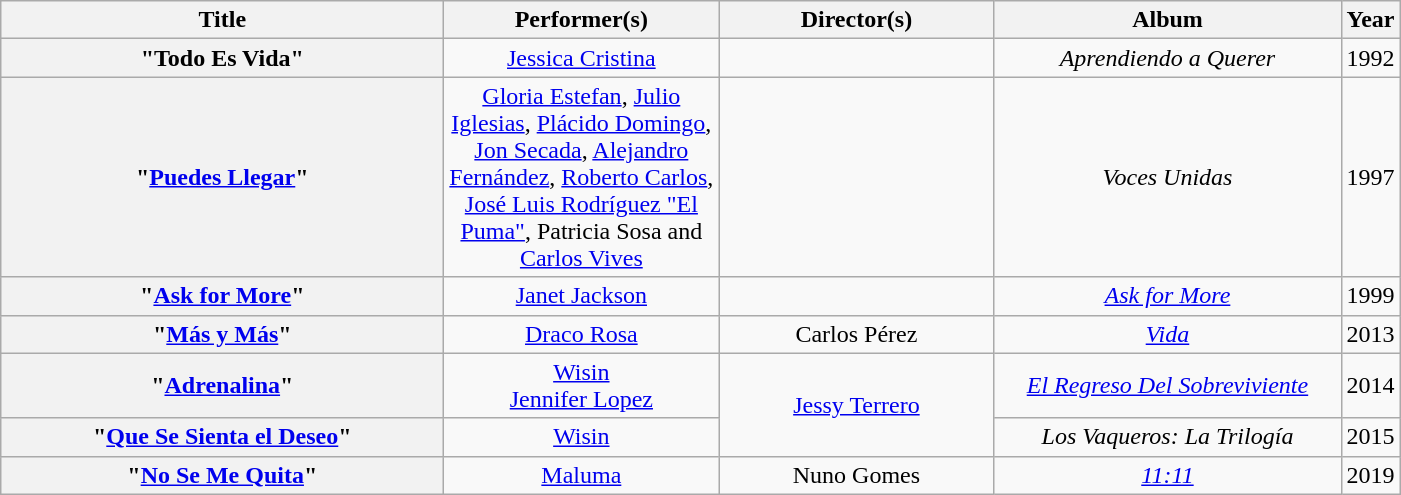<table class="wikitable plainrowheaders" style="text-align:center;">
<tr>
<th scope="col" style="width: 18em;">Title</th>
<th scope="col" style="width: 11em;">Performer(s)</th>
<th scope="col" style="width: 11em;">Director(s)</th>
<th scope="col" style="width: 14em;">Album</th>
<th scope="col" style="width: 2em;">Year</th>
</tr>
<tr>
<th scope="row">"Todo Es Vida"</th>
<td><a href='#'>Jessica Cristina</a></td>
<td></td>
<td align="center"><em>Aprendiendo a Querer</em></td>
<td>1992</td>
</tr>
<tr>
<th scope="row">"<a href='#'>Puedes Llegar</a>"</th>
<td><a href='#'>Gloria Estefan</a>, <a href='#'>Julio Iglesias</a>, <a href='#'>Plácido Domingo</a>,  <a href='#'>Jon Secada</a>, <a href='#'>Alejandro Fernández</a>, <a href='#'>Roberto Carlos</a>, <a href='#'>José Luis Rodríguez "El Puma"</a>, Patricia Sosa and <a href='#'>Carlos Vives</a></td>
<td></td>
<td align="center"><em>Voces Unidas</em></td>
<td>1997</td>
</tr>
<tr>
<th scope="row">"<a href='#'>Ask for More</a>" <br></th>
<td><a href='#'>Janet Jackson</a></td>
<td></td>
<td align="center"><em><a href='#'>Ask for More</a></em></td>
<td>1999</td>
</tr>
<tr>
<th scope="row">"<a href='#'>Más y Más</a>"</th>
<td><a href='#'>Draco Rosa</a></td>
<td>Carlos Pérez</td>
<td align="center"><em><a href='#'>Vida</a></em></td>
<td>2013</td>
</tr>
<tr>
<th scope="row">"<a href='#'>Adrenalina</a>"</th>
<td><a href='#'>Wisin</a><br><a href='#'>Jennifer Lopez</a></td>
<td rowspan="2"><a href='#'>Jessy Terrero</a></td>
<td align="center"><em><a href='#'>El Regreso Del Sobreviviente</a></em></td>
<td>2014</td>
</tr>
<tr>
<th scope="row">"<a href='#'>Que Se Sienta el Deseo</a>"</th>
<td><a href='#'>Wisin</a></td>
<td align="center"><em>Los Vaqueros: La Trilogía</em></td>
<td>2015</td>
</tr>
<tr>
<th scope="row">"<a href='#'>No Se Me Quita</a>"</th>
<td><a href='#'>Maluma</a></td>
<td>Nuno Gomes</td>
<td align="center"><em><a href='#'>11:11</a></em></td>
<td rowspan="1">2019</td>
</tr>
</table>
